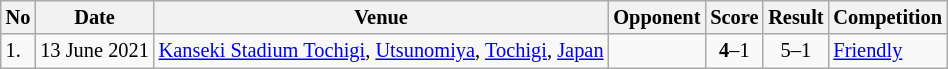<table class="wikitable" style="font-size:85%;">
<tr>
<th>No</th>
<th>Date</th>
<th>Venue</th>
<th>Opponent</th>
<th>Score</th>
<th>Result</th>
<th>Competition</th>
</tr>
<tr>
<td>1.</td>
<td>13 June 2021</td>
<td><a href='#'>Kanseki Stadium Tochigi</a>, <a href='#'>Utsunomiya</a>, <a href='#'>Tochigi</a>, <a href='#'>Japan</a></td>
<td></td>
<td align=center><strong>4</strong>–1</td>
<td align=center>5–1</td>
<td><a href='#'>Friendly</a></td>
</tr>
</table>
